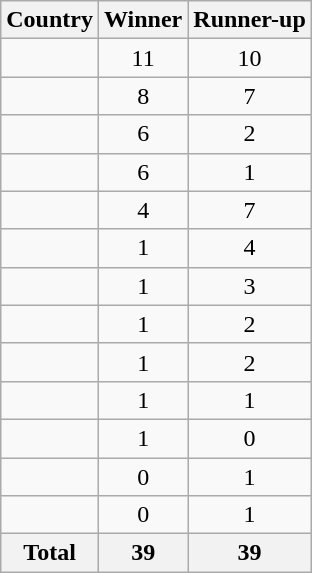<table class="wikitable sortable" style="text-align:center">
<tr>
<th>Country</th>
<th>Winner</th>
<th>Runner-up</th>
</tr>
<tr>
<td align=left></td>
<td>11</td>
<td>10</td>
</tr>
<tr>
<td align=left></td>
<td>8</td>
<td>7</td>
</tr>
<tr>
<td align=left></td>
<td>6</td>
<td>2</td>
</tr>
<tr>
<td align=left></td>
<td>6</td>
<td>1</td>
</tr>
<tr>
<td align=left></td>
<td>4</td>
<td>7</td>
</tr>
<tr>
<td align=left></td>
<td>1</td>
<td>4</td>
</tr>
<tr>
<td align=left></td>
<td>1</td>
<td>3</td>
</tr>
<tr>
<td align=left></td>
<td>1</td>
<td>2</td>
</tr>
<tr>
<td align=left></td>
<td>1</td>
<td>2</td>
</tr>
<tr>
<td align=left></td>
<td>1</td>
<td>1</td>
</tr>
<tr>
<td align=left></td>
<td>1</td>
<td>0</td>
</tr>
<tr>
<td align=left></td>
<td>0</td>
<td>1</td>
</tr>
<tr>
<td align=left></td>
<td>0</td>
<td>1</td>
</tr>
<tr>
<th>Total</th>
<th>39</th>
<th>39</th>
</tr>
</table>
